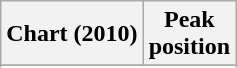<table class="wikitable sortable plainrowheaders" style="text-align:center">
<tr>
<th scope="col">Chart (2010)</th>
<th scope="col">Peak<br> position</th>
</tr>
<tr>
</tr>
<tr>
</tr>
</table>
